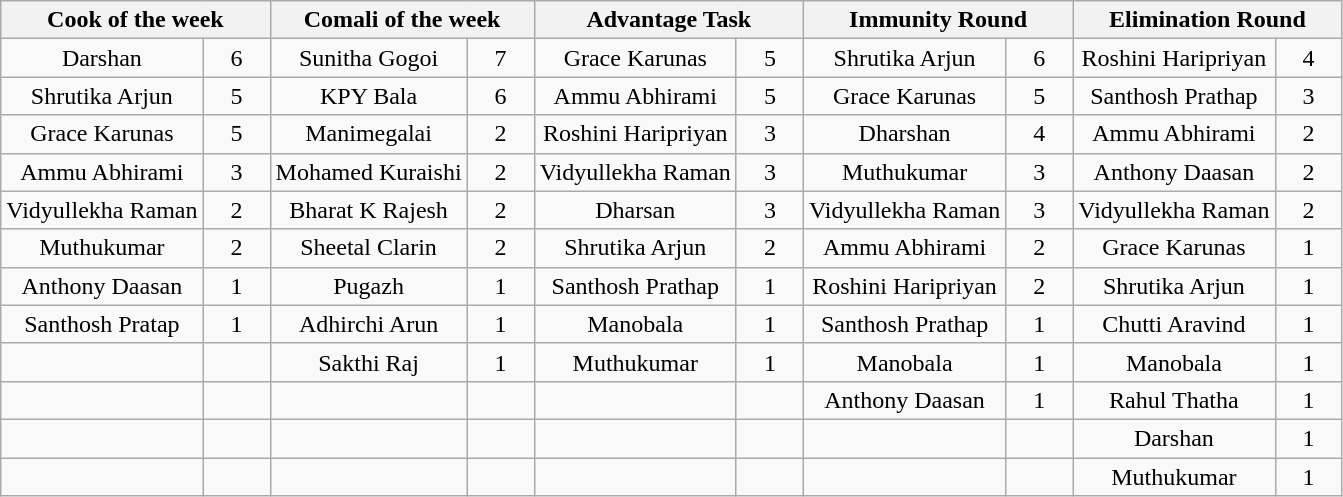<table class="wikitable sortable">
<tr>
<th colspan="2">Cook of the week</th>
<th colspan="2">Comali of the week</th>
<th colspan="2">Advantage Task</th>
<th colspan="2">Immunity Round</th>
<th colspan="2">Elimination Round</th>
</tr>
<tr>
<td style="text-align:center;">Darshan</td>
<td scope="col" width=5% style="text-align:center;">6</td>
<td style="text-align:center;">Sunitha Gogoi</td>
<td scope="col" width=5% style="text-align:center;">7</td>
<td style="text-align:center;">Grace Karunas</td>
<td scope="col" width=5% style="text-align:center;">5</td>
<td style="text-align:center;">Shrutika Arjun</td>
<td scope="col" width=5% style="text-align:center;">6</td>
<td style="text-align:center;">Roshini Haripriyan</td>
<td scope="col" width=5% style="text-align:center;">4</td>
</tr>
<tr>
<td style="text-align:center;">Shrutika Arjun</td>
<td scope="col" width=5% style="text-align:center;">5</td>
<td style="text-align:center;">KPY Bala</td>
<td scope="col" width=5% style="text-align:center;">6</td>
<td style="text-align:center;">Ammu Abhirami</td>
<td scope="col" width=5% style="text-align:center;">5</td>
<td style="text-align:center;">Grace Karunas</td>
<td scope="col" width=5% style="text-align:center;">5</td>
<td style="text-align:center;">Santhosh Prathap</td>
<td scope="col" width=5% style="text-align:center;">3</td>
</tr>
<tr>
<td style="text-align:center;">Grace Karunas</td>
<td scope="col" width=5% style="text-align:center;">5</td>
<td style="text-align:center;">Manimegalai</td>
<td scope="col" width=5% style="text-align:center;">2</td>
<td style="text-align:center;">Roshini Haripriyan</td>
<td scope="col" width=5% style="text-align:center;">3</td>
<td style="text-align:center;">Dharshan</td>
<td scope="col" width=5% style="text-align:center;">4</td>
<td style="text-align:center;">Ammu Abhirami</td>
<td scope="col" width=5% style="text-align:center;">2</td>
</tr>
<tr>
<td style="text-align:center;">Ammu Abhirami</td>
<td scope="col" width=5% style="text-align:center;">3</td>
<td style="text-align:center;">Mohamed Kuraishi</td>
<td scope="col" width=5% style="text-align:center;">2</td>
<td style="text-align:center;">Vidyullekha Raman</td>
<td scope="col" width=5% style="text-align:center;">3</td>
<td style="text-align:center;">Muthukumar</td>
<td scope="col" width=5% style="text-align:center;">3</td>
<td style="text-align:center;">Anthony Daasan</td>
<td scope="col" width=5% style="text-align:center;">2</td>
</tr>
<tr>
<td style="text-align:center;">Vidyullekha Raman</td>
<td scope="col" width=5% style="text-align:center;">2</td>
<td style="text-align:center;">Bharat K Rajesh</td>
<td scope="col" width=5% style="text-align:center;">2</td>
<td style="text-align:center;">Dharsan</td>
<td scope="col" width=5% style="text-align:center;">3</td>
<td style="text-align:center;">Vidyullekha Raman</td>
<td scope="col" width=5% style="text-align:center;">3</td>
<td style="text-align:center;">Vidyullekha Raman</td>
<td scope="col" width=5% style="text-align:center;">2</td>
</tr>
<tr>
<td style="text-align:center;">Muthukumar</td>
<td scope="col" width=5% style="text-align:center;">2</td>
<td style="text-align:center;">Sheetal Clarin</td>
<td scope="col" width=5% style="text-align:center;">2</td>
<td style="text-align:center;">Shrutika Arjun</td>
<td scope="col" width=5% style="text-align:center;">2</td>
<td style="text-align:center;">Ammu Abhirami</td>
<td scope="col" width=5% style="text-align:center;">2</td>
<td style="text-align:center;">Grace Karunas</td>
<td scope="col" width=5% style="text-align:center;">1</td>
</tr>
<tr>
<td style="text-align:center;">Anthony Daasan</td>
<td scope="col" width=5% style="text-align:center;">1</td>
<td style="text-align:center;">Pugazh</td>
<td scope="col" width=5% style="text-align:center;">1</td>
<td style="text-align:center;">Santhosh Prathap</td>
<td scope="col" width=5% style="text-align:center;">1</td>
<td style="text-align:center;">Roshini Haripriyan</td>
<td scope="col" width=5% style="text-align:center;">2</td>
<td style="text-align:center;">Shrutika Arjun</td>
<td scope="col" width=5% style="text-align:center;">1</td>
</tr>
<tr>
<td style="text-align:center;">Santhosh Pratap</td>
<td scope="col" width=5% style="text-align:center;">1</td>
<td style="text-align:center;">Adhirchi Arun</td>
<td scope="col" width=5% style="text-align:center;">1</td>
<td style="text-align:center;">Manobala</td>
<td scope="col" width=5% style="text-align:center;">1</td>
<td style="text-align:center;">Santhosh Prathap</td>
<td scope="col" width=5% style="text-align:center;">1</td>
<td style="text-align:center;">Chutti Aravind</td>
<td scope="col" width=5% style="text-align:center;">1</td>
</tr>
<tr>
<td></td>
<td></td>
<td style="text-align:center;">Sakthi Raj</td>
<td scope="col" width=5% style="text-align:center;">1</td>
<td style="text-align:center;">Muthukumar</td>
<td scope="col" width=5% style="text-align:center;">1</td>
<td style="text-align:center;">Manobala</td>
<td scope="col" width=5% style="text-align:center;">1</td>
<td style="text-align:center;">Manobala</td>
<td scope="col" width=5% style="text-align:center;">1</td>
</tr>
<tr>
<td></td>
<td></td>
<td></td>
<td></td>
<td></td>
<td></td>
<td style="text-align:center;">Anthony Daasan</td>
<td scope="col" width=5% style="text-align:center;">1</td>
<td style="text-align:center;">Rahul Thatha</td>
<td scope="col" width=5% style="text-align:center;">1</td>
</tr>
<tr>
<td></td>
<td></td>
<td></td>
<td></td>
<td></td>
<td></td>
<td></td>
<td></td>
<td style="text-align:center;">Darshan</td>
<td scope="col" width=5% style="text-align:center;">1</td>
</tr>
<tr>
<td></td>
<td></td>
<td></td>
<td></td>
<td></td>
<td></td>
<td></td>
<td></td>
<td style="text-align:center;">Muthukumar</td>
<td scope="col" width=5% style="text-align:center;">1</td>
</tr>
</table>
